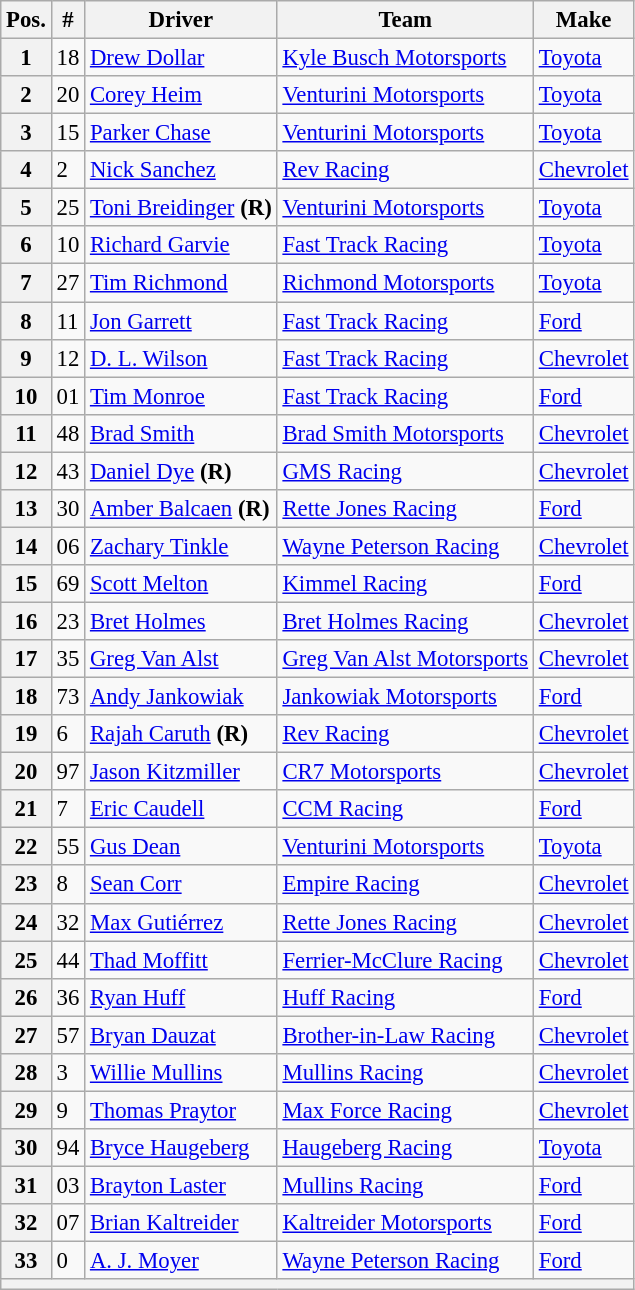<table class="wikitable" style="font-size:95%">
<tr>
<th>Pos.</th>
<th>#</th>
<th>Driver</th>
<th>Team</th>
<th>Make</th>
</tr>
<tr>
<th>1</th>
<td>18</td>
<td><a href='#'>Drew Dollar</a></td>
<td><a href='#'>Kyle Busch Motorsports</a></td>
<td><a href='#'>Toyota</a></td>
</tr>
<tr>
<th>2</th>
<td>20</td>
<td><a href='#'>Corey Heim</a></td>
<td><a href='#'>Venturini Motorsports</a></td>
<td><a href='#'>Toyota</a></td>
</tr>
<tr>
<th>3</th>
<td>15</td>
<td><a href='#'>Parker Chase</a></td>
<td><a href='#'>Venturini Motorsports</a></td>
<td><a href='#'>Toyota</a></td>
</tr>
<tr>
<th>4</th>
<td>2</td>
<td><a href='#'>Nick Sanchez</a></td>
<td><a href='#'>Rev Racing</a></td>
<td><a href='#'>Chevrolet</a></td>
</tr>
<tr>
<th>5</th>
<td>25</td>
<td><a href='#'>Toni Breidinger</a> <strong>(R)</strong></td>
<td><a href='#'>Venturini Motorsports</a></td>
<td><a href='#'>Toyota</a></td>
</tr>
<tr>
<th>6</th>
<td>10</td>
<td><a href='#'>Richard Garvie</a></td>
<td><a href='#'>Fast Track Racing</a></td>
<td><a href='#'>Toyota</a></td>
</tr>
<tr>
<th>7</th>
<td>27</td>
<td><a href='#'>Tim Richmond</a></td>
<td><a href='#'>Richmond Motorsports</a></td>
<td><a href='#'>Toyota</a></td>
</tr>
<tr>
<th>8</th>
<td>11</td>
<td><a href='#'>Jon Garrett</a></td>
<td><a href='#'>Fast Track Racing</a></td>
<td><a href='#'>Ford</a></td>
</tr>
<tr>
<th>9</th>
<td>12</td>
<td><a href='#'>D. L. Wilson</a></td>
<td><a href='#'>Fast Track Racing</a></td>
<td><a href='#'>Chevrolet</a></td>
</tr>
<tr>
<th>10</th>
<td>01</td>
<td><a href='#'>Tim Monroe</a></td>
<td><a href='#'>Fast Track Racing</a></td>
<td><a href='#'>Ford</a></td>
</tr>
<tr>
<th>11</th>
<td>48</td>
<td><a href='#'>Brad Smith</a></td>
<td><a href='#'>Brad Smith Motorsports</a></td>
<td><a href='#'>Chevrolet</a></td>
</tr>
<tr>
<th>12</th>
<td>43</td>
<td><a href='#'>Daniel Dye</a> <strong>(R)</strong></td>
<td><a href='#'>GMS Racing</a></td>
<td><a href='#'>Chevrolet</a></td>
</tr>
<tr>
<th>13</th>
<td>30</td>
<td><a href='#'>Amber Balcaen</a> <strong>(R)</strong></td>
<td><a href='#'>Rette Jones Racing</a></td>
<td><a href='#'>Ford</a></td>
</tr>
<tr>
<th>14</th>
<td>06</td>
<td><a href='#'>Zachary Tinkle</a></td>
<td><a href='#'>Wayne Peterson Racing</a></td>
<td><a href='#'>Chevrolet</a></td>
</tr>
<tr>
<th>15</th>
<td>69</td>
<td><a href='#'>Scott Melton</a></td>
<td><a href='#'>Kimmel Racing</a></td>
<td><a href='#'>Ford</a></td>
</tr>
<tr>
<th>16</th>
<td>23</td>
<td><a href='#'>Bret Holmes</a></td>
<td><a href='#'>Bret Holmes Racing</a></td>
<td><a href='#'>Chevrolet</a></td>
</tr>
<tr>
<th>17</th>
<td>35</td>
<td><a href='#'>Greg Van Alst</a></td>
<td><a href='#'>Greg Van Alst Motorsports</a></td>
<td><a href='#'>Chevrolet</a></td>
</tr>
<tr>
<th>18</th>
<td>73</td>
<td><a href='#'>Andy Jankowiak</a></td>
<td><a href='#'>Jankowiak Motorsports</a></td>
<td><a href='#'>Ford</a></td>
</tr>
<tr>
<th>19</th>
<td>6</td>
<td><a href='#'>Rajah Caruth</a> <strong>(R)</strong></td>
<td><a href='#'>Rev Racing</a></td>
<td><a href='#'>Chevrolet</a></td>
</tr>
<tr>
<th>20</th>
<td>97</td>
<td><a href='#'>Jason Kitzmiller</a></td>
<td><a href='#'>CR7 Motorsports</a></td>
<td><a href='#'>Chevrolet</a></td>
</tr>
<tr>
<th>21</th>
<td>7</td>
<td><a href='#'>Eric Caudell</a></td>
<td><a href='#'>CCM Racing</a></td>
<td><a href='#'>Ford</a></td>
</tr>
<tr>
<th>22</th>
<td>55</td>
<td><a href='#'>Gus Dean</a></td>
<td><a href='#'>Venturini Motorsports</a></td>
<td><a href='#'>Toyota</a></td>
</tr>
<tr>
<th>23</th>
<td>8</td>
<td><a href='#'>Sean Corr</a></td>
<td><a href='#'>Empire Racing</a></td>
<td><a href='#'>Chevrolet</a></td>
</tr>
<tr>
<th>24</th>
<td>32</td>
<td><a href='#'>Max Gutiérrez</a></td>
<td><a href='#'>Rette Jones Racing</a></td>
<td><a href='#'>Chevrolet</a></td>
</tr>
<tr>
<th>25</th>
<td>44</td>
<td><a href='#'>Thad Moffitt</a></td>
<td><a href='#'>Ferrier-McClure Racing</a></td>
<td><a href='#'>Chevrolet</a></td>
</tr>
<tr>
<th>26</th>
<td>36</td>
<td><a href='#'>Ryan Huff</a></td>
<td><a href='#'>Huff Racing</a></td>
<td><a href='#'>Ford</a></td>
</tr>
<tr>
<th>27</th>
<td>57</td>
<td><a href='#'>Bryan Dauzat</a></td>
<td><a href='#'>Brother-in-Law Racing</a></td>
<td><a href='#'>Chevrolet</a></td>
</tr>
<tr>
<th>28</th>
<td>3</td>
<td><a href='#'>Willie Mullins</a></td>
<td><a href='#'>Mullins Racing</a></td>
<td><a href='#'>Chevrolet</a></td>
</tr>
<tr>
<th>29</th>
<td>9</td>
<td><a href='#'>Thomas Praytor</a></td>
<td><a href='#'>Max Force Racing</a></td>
<td><a href='#'>Chevrolet</a></td>
</tr>
<tr>
<th>30</th>
<td>94</td>
<td><a href='#'>Bryce Haugeberg</a></td>
<td><a href='#'>Haugeberg Racing</a></td>
<td><a href='#'>Toyota</a></td>
</tr>
<tr>
<th>31</th>
<td>03</td>
<td><a href='#'>Brayton Laster</a></td>
<td><a href='#'>Mullins Racing</a></td>
<td><a href='#'>Ford</a></td>
</tr>
<tr>
<th>32</th>
<td>07</td>
<td><a href='#'>Brian Kaltreider</a></td>
<td><a href='#'>Kaltreider Motorsports</a></td>
<td><a href='#'>Ford</a></td>
</tr>
<tr>
<th>33</th>
<td>0</td>
<td><a href='#'>A. J. Moyer</a></td>
<td><a href='#'>Wayne Peterson Racing</a></td>
<td><a href='#'>Ford</a></td>
</tr>
<tr>
<th colspan="5"></th>
</tr>
</table>
